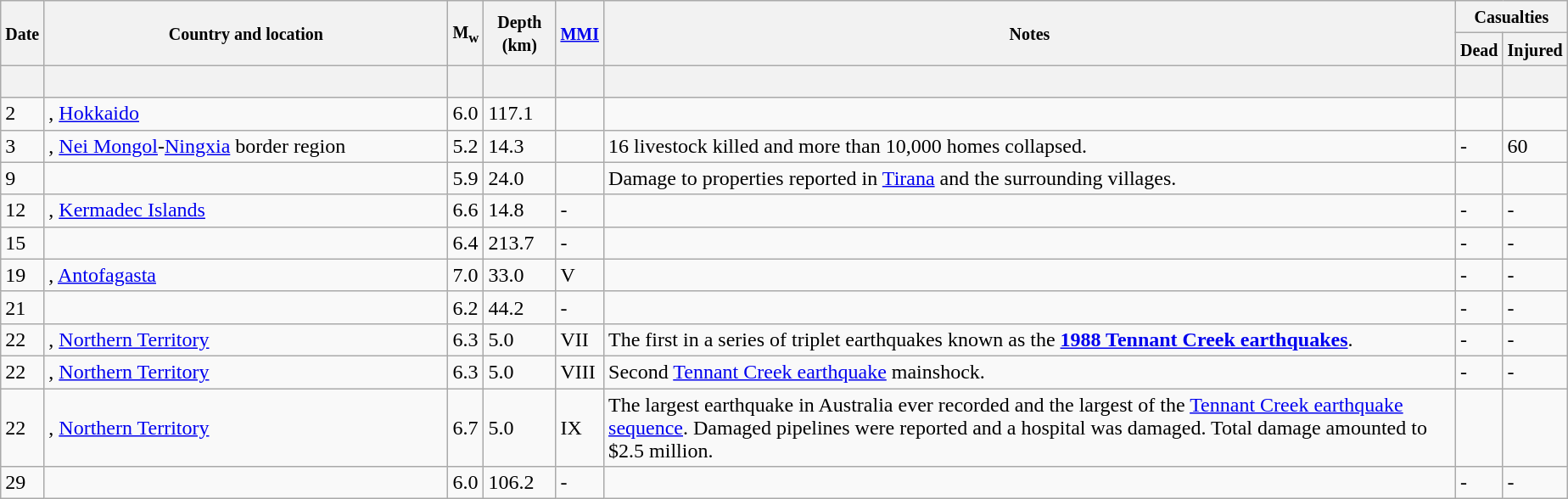<table class="wikitable sortable" style="border:1px black; margin-left:1em;">
<tr>
<th rowspan="2"><small>Date</small></th>
<th rowspan="2" style="width: 310px"><small>Country and location</small></th>
<th rowspan="2"><small>M<sub>w</sub></small></th>
<th rowspan="2"><small>Depth (km)</small></th>
<th rowspan="2"><small><a href='#'>MMI</a></small></th>
<th rowspan="2" class="unsortable"><small>Notes</small></th>
<th colspan="2"><small>Casualties</small></th>
</tr>
<tr>
<th><small>Dead</small></th>
<th><small>Injured</small></th>
</tr>
<tr>
<th><br></th>
<th></th>
<th></th>
<th></th>
<th></th>
<th></th>
<th></th>
<th></th>
</tr>
<tr>
<td>2</td>
<td>, <a href='#'>Hokkaido</a></td>
<td>6.0</td>
<td>117.1</td>
<td></td>
<td></td>
<td></td>
<td></td>
</tr>
<tr>
<td>3</td>
<td>, <a href='#'>Nei Mongol</a>-<a href='#'>Ningxia</a> border region</td>
<td>5.2</td>
<td>14.3</td>
<td></td>
<td>16 livestock killed and more than 10,000 homes collapsed.</td>
<td>-</td>
<td>60</td>
</tr>
<tr>
<td>9</td>
<td></td>
<td>5.9</td>
<td>24.0</td>
<td></td>
<td>Damage to properties reported in <a href='#'>Tirana</a> and the surrounding villages.</td>
<td></td>
<td></td>
</tr>
<tr>
<td>12</td>
<td>, <a href='#'>Kermadec Islands</a></td>
<td>6.6</td>
<td>14.8</td>
<td>-</td>
<td></td>
<td>-</td>
<td>-</td>
</tr>
<tr>
<td>15</td>
<td></td>
<td>6.4</td>
<td>213.7</td>
<td>-</td>
<td></td>
<td>-</td>
<td>-</td>
</tr>
<tr>
<td>19</td>
<td>, <a href='#'>Antofagasta</a></td>
<td>7.0</td>
<td>33.0</td>
<td>V</td>
<td></td>
<td>-</td>
<td>-</td>
</tr>
<tr>
<td>21</td>
<td></td>
<td>6.2</td>
<td>44.2</td>
<td>-</td>
<td></td>
<td>-</td>
<td>-</td>
</tr>
<tr>
<td>22</td>
<td>, <a href='#'>Northern Territory</a></td>
<td>6.3</td>
<td>5.0</td>
<td>VII</td>
<td>The first in a series of triplet earthquakes known as the <strong><a href='#'>1988 Tennant Creek earthquakes</a></strong>.</td>
<td>-</td>
<td>-</td>
</tr>
<tr>
<td>22</td>
<td>, <a href='#'>Northern Territory</a></td>
<td>6.3</td>
<td>5.0</td>
<td>VIII</td>
<td>Second <a href='#'>Tennant Creek earthquake</a> mainshock.</td>
<td>-</td>
<td>-</td>
</tr>
<tr>
<td>22</td>
<td>, <a href='#'>Northern Territory</a></td>
<td>6.7</td>
<td>5.0</td>
<td>IX</td>
<td>The largest earthquake in Australia ever recorded and the largest of the <a href='#'>Tennant Creek earthquake sequence</a>.  Damaged pipelines were reported and a hospital was damaged. Total damage amounted to $2.5 million.</td>
<td></td>
<td></td>
</tr>
<tr>
<td>29</td>
<td></td>
<td>6.0</td>
<td>106.2</td>
<td>-</td>
<td></td>
<td>-</td>
<td>-</td>
</tr>
</table>
